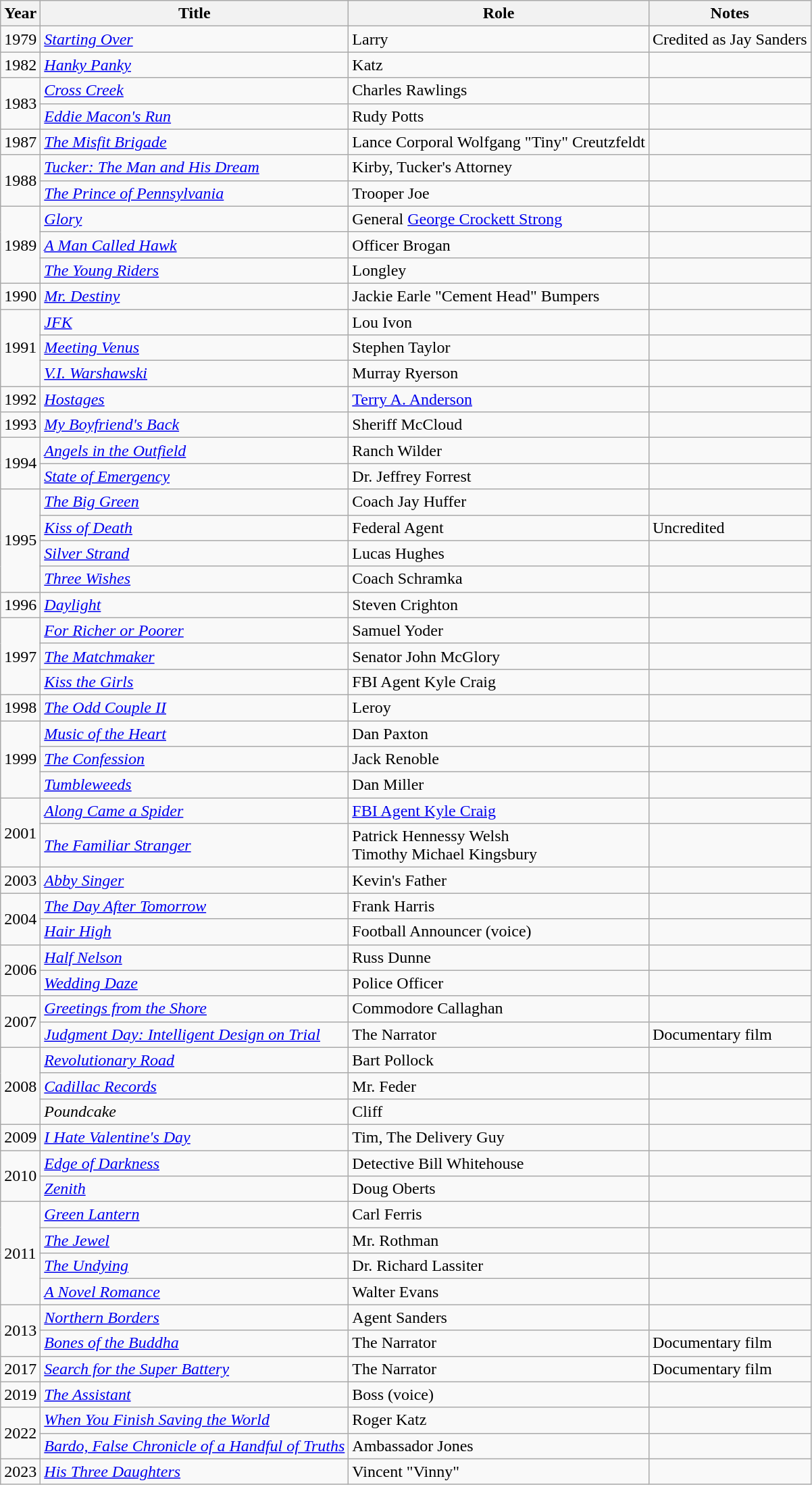<table class="wikitable sortable">
<tr>
<th>Year</th>
<th>Title</th>
<th>Role</th>
<th>Notes</th>
</tr>
<tr>
<td>1979</td>
<td><em><a href='#'>Starting Over</a></em></td>
<td>Larry</td>
<td>Credited as Jay Sanders</td>
</tr>
<tr>
<td>1982</td>
<td><em><a href='#'>Hanky Panky</a></em></td>
<td>Katz</td>
<td></td>
</tr>
<tr>
<td rowspan="2">1983</td>
<td><em><a href='#'>Cross Creek</a></em></td>
<td>Charles Rawlings</td>
<td></td>
</tr>
<tr>
<td><em><a href='#'>Eddie Macon's Run</a></em></td>
<td>Rudy Potts</td>
<td></td>
</tr>
<tr>
<td>1987</td>
<td><em><a href='#'>The Misfit Brigade</a></em></td>
<td>Lance Corporal Wolfgang "Tiny" Creutzfeldt</td>
<td></td>
</tr>
<tr>
<td rowspan="2">1988</td>
<td><em><a href='#'>Tucker: The Man and His Dream</a></em></td>
<td>Kirby, Tucker's Attorney</td>
<td></td>
</tr>
<tr>
<td><em><a href='#'>The Prince of Pennsylvania</a></em></td>
<td>Trooper Joe</td>
<td></td>
</tr>
<tr>
<td rowspan="3">1989</td>
<td><em><a href='#'>Glory</a></em></td>
<td>General <a href='#'>George Crockett Strong</a></td>
<td></td>
</tr>
<tr>
<td><em><a href='#'>A Man Called Hawk</a></em></td>
<td>Officer Brogan</td>
<td></td>
</tr>
<tr>
<td><em><a href='#'>The Young Riders</a></em></td>
<td>Longley</td>
<td></td>
</tr>
<tr>
<td>1990</td>
<td><em><a href='#'>Mr. Destiny</a></em></td>
<td>Jackie Earle "Cement Head" Bumpers</td>
<td></td>
</tr>
<tr>
<td rowspan="3">1991</td>
<td><em><a href='#'>JFK</a></em></td>
<td>Lou Ivon</td>
<td></td>
</tr>
<tr>
<td><em><a href='#'>Meeting Venus</a></em></td>
<td>Stephen Taylor</td>
<td></td>
</tr>
<tr>
<td><em><a href='#'>V.I. Warshawski</a></em></td>
<td>Murray Ryerson</td>
<td></td>
</tr>
<tr>
<td>1992</td>
<td><em><a href='#'>Hostages</a></em></td>
<td><a href='#'>Terry A. Anderson</a></td>
<td></td>
</tr>
<tr>
<td>1993</td>
<td><em><a href='#'>My Boyfriend's Back</a></em></td>
<td>Sheriff McCloud</td>
<td></td>
</tr>
<tr>
<td rowspan="2">1994</td>
<td><em><a href='#'>Angels in the Outfield</a></em></td>
<td>Ranch Wilder</td>
<td></td>
</tr>
<tr>
<td><em><a href='#'>State of Emergency</a></em></td>
<td>Dr. Jeffrey Forrest</td>
<td></td>
</tr>
<tr>
<td rowspan="4">1995</td>
<td><em><a href='#'>The Big Green</a></em></td>
<td>Coach Jay Huffer</td>
<td></td>
</tr>
<tr>
<td><em><a href='#'>Kiss of Death</a></em></td>
<td>Federal Agent</td>
<td>Uncredited</td>
</tr>
<tr>
<td><em><a href='#'>Silver Strand</a></em></td>
<td>Lucas Hughes</td>
<td></td>
</tr>
<tr>
<td><em><a href='#'>Three Wishes</a></em></td>
<td>Coach Schramka</td>
<td></td>
</tr>
<tr>
<td>1996</td>
<td><em><a href='#'>Daylight</a></em></td>
<td>Steven Crighton</td>
<td></td>
</tr>
<tr>
<td rowspan="3">1997</td>
<td><em><a href='#'>For Richer or Poorer</a></em></td>
<td>Samuel Yoder</td>
<td></td>
</tr>
<tr>
<td><em><a href='#'>The Matchmaker</a></em></td>
<td>Senator John McGlory</td>
<td></td>
</tr>
<tr>
<td><em><a href='#'>Kiss the Girls</a></em></td>
<td>FBI Agent Kyle Craig</td>
<td></td>
</tr>
<tr>
<td>1998</td>
<td><em><a href='#'>The Odd Couple II</a></em></td>
<td>Leroy</td>
<td></td>
</tr>
<tr>
<td rowspan="3">1999</td>
<td><em><a href='#'>Music of the Heart</a></em></td>
<td>Dan Paxton</td>
<td></td>
</tr>
<tr>
<td><em><a href='#'>The Confession</a></em></td>
<td>Jack Renoble</td>
<td></td>
</tr>
<tr>
<td><em><a href='#'>Tumbleweeds</a></em></td>
<td>Dan Miller</td>
<td></td>
</tr>
<tr>
<td rowspan="2">2001</td>
<td><em><a href='#'>Along Came a Spider</a></em></td>
<td><a href='#'>FBI Agent Kyle Craig</a></td>
<td></td>
</tr>
<tr>
<td><em><a href='#'>The Familiar Stranger</a></em></td>
<td>Patrick Hennessy Welsh <br> Timothy Michael Kingsbury</td>
<td></td>
</tr>
<tr>
<td>2003</td>
<td><em><a href='#'>Abby Singer</a></em></td>
<td>Kevin's Father</td>
<td></td>
</tr>
<tr>
<td rowspan="2">2004</td>
<td><em><a href='#'>The Day After Tomorrow</a></em></td>
<td>Frank Harris</td>
<td></td>
</tr>
<tr>
<td><em><a href='#'>Hair High</a></em></td>
<td>Football Announcer (voice)</td>
<td></td>
</tr>
<tr>
<td rowspan="2">2006</td>
<td><em><a href='#'>Half Nelson</a></em></td>
<td>Russ Dunne</td>
<td></td>
</tr>
<tr>
<td><em><a href='#'>Wedding Daze</a></em></td>
<td>Police Officer</td>
<td></td>
</tr>
<tr>
<td rowspan="2">2007</td>
<td><em><a href='#'>Greetings from the Shore</a></em></td>
<td>Commodore Callaghan</td>
<td></td>
</tr>
<tr>
<td><em><a href='#'>Judgment Day: Intelligent Design on Trial</a></em></td>
<td>The Narrator</td>
<td>Documentary film</td>
</tr>
<tr>
<td rowspan="3">2008</td>
<td><em><a href='#'>Revolutionary Road</a></em></td>
<td>Bart Pollock</td>
<td></td>
</tr>
<tr>
<td><em><a href='#'>Cadillac Records</a></em></td>
<td>Mr. Feder</td>
<td></td>
</tr>
<tr>
<td><em>Poundcake</em></td>
<td>Cliff</td>
<td></td>
</tr>
<tr>
<td>2009</td>
<td><em><a href='#'>I Hate Valentine's Day</a></em></td>
<td>Tim, The Delivery Guy</td>
<td></td>
</tr>
<tr>
<td rowspan="2">2010</td>
<td><em><a href='#'>Edge of Darkness</a></em></td>
<td>Detective Bill Whitehouse</td>
<td></td>
</tr>
<tr>
<td><em><a href='#'>Zenith</a></em></td>
<td>Doug Oberts</td>
<td></td>
</tr>
<tr>
<td rowspan="4">2011</td>
<td><em><a href='#'>Green Lantern</a></em></td>
<td>Carl Ferris</td>
<td></td>
</tr>
<tr>
<td><em><a href='#'>The Jewel</a></em></td>
<td>Mr. Rothman</td>
<td></td>
</tr>
<tr>
<td><em><a href='#'>The Undying</a></em></td>
<td>Dr. Richard Lassiter</td>
<td></td>
</tr>
<tr>
<td><em><a href='#'>A Novel Romance</a></em></td>
<td>Walter Evans</td>
<td></td>
</tr>
<tr>
<td rowspan="2">2013</td>
<td><em><a href='#'>Northern Borders</a></em></td>
<td>Agent Sanders</td>
<td></td>
</tr>
<tr>
<td><em><a href='#'>Bones of the Buddha</a></em></td>
<td>The Narrator</td>
<td>Documentary film</td>
</tr>
<tr>
<td>2017</td>
<td><em><a href='#'>Search for the Super Battery</a></em></td>
<td>The Narrator</td>
<td>Documentary film</td>
</tr>
<tr>
<td>2019</td>
<td><em><a href='#'>The Assistant</a></em></td>
<td>Boss (voice)</td>
<td></td>
</tr>
<tr>
<td rowspan="2">2022</td>
<td><em><a href='#'>When You Finish Saving the World</a></em></td>
<td>Roger Katz</td>
<td></td>
</tr>
<tr>
<td><em><a href='#'>Bardo, False Chronicle of a Handful of Truths</a></em></td>
<td>Ambassador Jones</td>
<td></td>
</tr>
<tr>
<td>2023</td>
<td><em><a href='#'>His Three Daughters</a></em></td>
<td>Vincent "Vinny"</td>
<td></td>
</tr>
</table>
